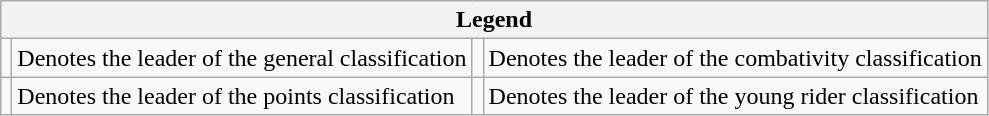<table class="wikitable">
<tr>
<th colspan="4">Legend</th>
</tr>
<tr>
<td></td>
<td>Denotes the leader of the general classification</td>
<td></td>
<td>Denotes the leader of the combativity classification</td>
</tr>
<tr>
<td></td>
<td>Denotes the leader of the points classification</td>
<td></td>
<td>Denotes the leader of the young rider classification</td>
</tr>
</table>
